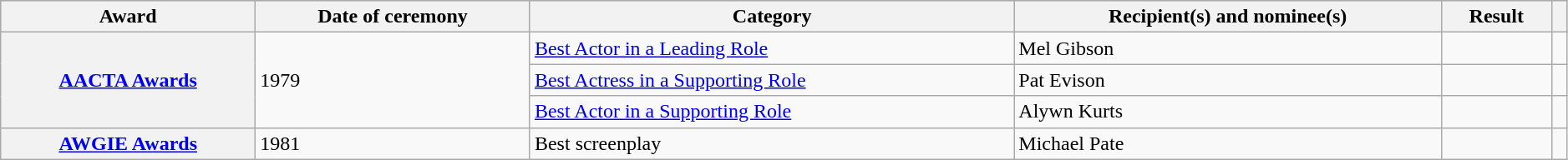<table class="wikitable plainrowheaders sortable" style="width:99%;">
<tr style="background:#ccc; text-align:center;">
<th scope="col">Award</th>
<th scope="col">Date of ceremony</th>
<th scope="col">Category</th>
<th scope="col">Recipient(s) and nominee(s)</th>
<th scope="col">Result</th>
<th scope="col" class="unsortable"></th>
</tr>
<tr>
<th rowspan="3"><a href='#'>AACTA Awards</a></th>
<td rowspan="3">1979</td>
<td><a href='#'>Best Actor in a Leading Role</a></td>
<td>Mel Gibson</td>
<td></td>
<td style="text-align:center;"></td>
</tr>
<tr>
<td><a href='#'>Best Actress in a Supporting Role</a></td>
<td>Pat Evison</td>
<td></td>
<td style="text-align:center;"></td>
</tr>
<tr>
<td><a href='#'>Best Actor in a Supporting Role</a></td>
<td>Alywn Kurts</td>
<td></td>
<td style="text-align:center;"></td>
</tr>
<tr>
<th><a href='#'>AWGIE Awards</a></th>
<td>1981</td>
<td>Best screenplay</td>
<td>Michael Pate</td>
<td></td>
<td style="text-align:center;"></td>
</tr>
</table>
